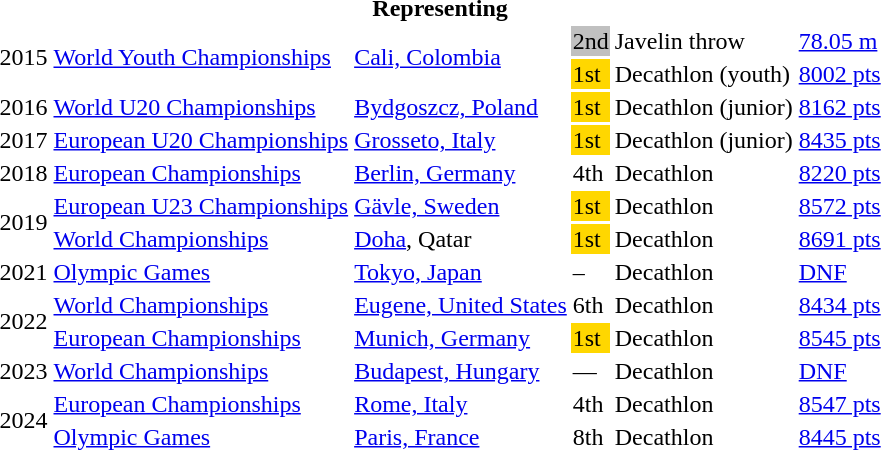<table>
<tr>
<th colspan="6">Representing </th>
</tr>
<tr>
<td rowspan=2>2015</td>
<td rowspan=2><a href='#'>World Youth Championships</a></td>
<td rowspan=2><a href='#'>Cali, Colombia</a></td>
<td bgcolor=silver>2nd</td>
<td>Javelin throw</td>
<td><a href='#'>78.05 m</a></td>
</tr>
<tr>
<td bgcolor=gold>1st</td>
<td>Decathlon (youth)</td>
<td><a href='#'>8002 pts</a></td>
</tr>
<tr>
<td>2016</td>
<td><a href='#'>World U20 Championships</a></td>
<td><a href='#'>Bydgoszcz, Poland</a></td>
<td bgcolor=gold>1st</td>
<td>Decathlon (junior)</td>
<td><a href='#'>8162 pts</a></td>
</tr>
<tr>
<td>2017</td>
<td><a href='#'>European U20 Championships</a></td>
<td><a href='#'>Grosseto, Italy</a></td>
<td bgcolor=gold>1st</td>
<td>Decathlon (junior)</td>
<td><a href='#'>8435 pts</a></td>
</tr>
<tr>
<td>2018</td>
<td><a href='#'>European Championships</a></td>
<td><a href='#'>Berlin, Germany</a></td>
<td>4th</td>
<td>Decathlon</td>
<td><a href='#'>8220 pts</a></td>
</tr>
<tr>
<td rowspan=2>2019</td>
<td><a href='#'>European U23 Championships</a></td>
<td><a href='#'>Gävle, Sweden</a></td>
<td bgcolor=gold>1st</td>
<td>Decathlon</td>
<td><a href='#'>8572 pts</a></td>
</tr>
<tr>
<td><a href='#'>World Championships</a></td>
<td><a href='#'>Doha</a>, Qatar</td>
<td bgcolor=gold>1st</td>
<td>Decathlon</td>
<td><a href='#'>8691 pts</a></td>
</tr>
<tr>
<td>2021</td>
<td><a href='#'>Olympic Games</a></td>
<td><a href='#'>Tokyo, Japan</a></td>
<td>–</td>
<td>Decathlon</td>
<td><a href='#'>DNF</a></td>
</tr>
<tr>
<td rowspan=2>2022</td>
<td><a href='#'>World Championships</a></td>
<td><a href='#'>Eugene, United States</a></td>
<td>6th</td>
<td>Decathlon</td>
<td><a href='#'>8434 pts</a></td>
</tr>
<tr>
<td><a href='#'>European Championships</a></td>
<td><a href='#'>Munich, Germany</a></td>
<td bgcolor=gold>1st</td>
<td>Decathlon</td>
<td><a href='#'>8545 pts</a></td>
</tr>
<tr>
<td>2023</td>
<td><a href='#'>World Championships</a></td>
<td><a href='#'>Budapest, Hungary</a></td>
<td>—</td>
<td>Decathlon</td>
<td><a href='#'>DNF</a></td>
</tr>
<tr>
<td rowspan=2>2024</td>
<td><a href='#'>European Championships</a></td>
<td><a href='#'>Rome, Italy</a></td>
<td>4th</td>
<td>Decathlon</td>
<td><a href='#'>8547 pts</a></td>
</tr>
<tr>
<td><a href='#'>Olympic Games</a></td>
<td><a href='#'>Paris, France</a></td>
<td>8th</td>
<td>Decathlon</td>
<td><a href='#'>8445 pts</a></td>
</tr>
</table>
